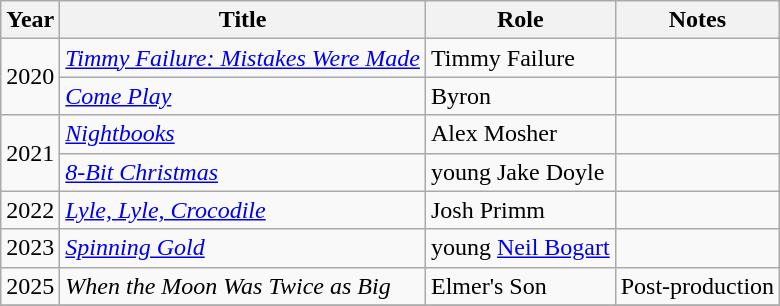<table class="wikitable sortable">
<tr>
<th>Year</th>
<th>Title</th>
<th>Role</th>
<th>Notes</th>
</tr>
<tr>
<td Rowspan=2>2020</td>
<td><em><a href='#'>Timmy Failure: Mistakes Were Made</a></em></td>
<td>Timmy Failure</td>
<td></td>
</tr>
<tr>
<td><em><a href='#'>Come Play</a></em></td>
<td>Byron</td>
<td></td>
</tr>
<tr>
<td Rowspan=2>2021</td>
<td><em><a href='#'>Nightbooks</a></em></td>
<td>Alex Mosher</td>
<td></td>
</tr>
<tr>
<td><em><a href='#'>8-Bit Christmas</a></em></td>
<td>young Jake Doyle</td>
<td></td>
</tr>
<tr>
<td>2022</td>
<td><em><a href='#'>Lyle, Lyle, Crocodile</a></em></td>
<td>Josh Primm</td>
<td></td>
</tr>
<tr>
<td>2023</td>
<td><em><a href='#'>Spinning Gold</a></em></td>
<td>young <a href='#'>Neil Bogart</a></td>
<td></td>
</tr>
<tr>
<td>2025</td>
<td><em>When the Moon Was Twice as Big</em></td>
<td>Elmer's Son</td>
<td>Post-production</td>
</tr>
<tr>
</tr>
</table>
